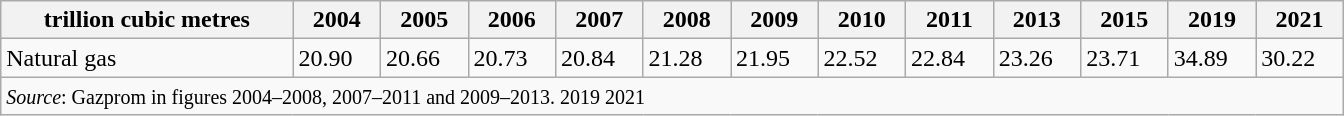<table class="wikitable" style="width:56em;">
<tr>
<th>trillion cubic metres</th>
<th>2004</th>
<th>2005</th>
<th>2006</th>
<th>2007</th>
<th>2008</th>
<th>2009</th>
<th>2010</th>
<th>2011</th>
<th>2013</th>
<th>2015</th>
<th>2019</th>
<th>2021</th>
</tr>
<tr>
<td>Natural gas</td>
<td>20.90</td>
<td>20.66</td>
<td>20.73</td>
<td>20.84</td>
<td>21.28</td>
<td>21.95</td>
<td>22.52</td>
<td>22.84</td>
<td>23.26</td>
<td>23.71</td>
<td>34.89</td>
<td>30.22</td>
</tr>
<tr>
<td colspan=13><small><em>Source</em>: Gazprom in figures 2004–2008, 2007–2011 and 2009–2013. 2019  2021 </small></td>
</tr>
</table>
